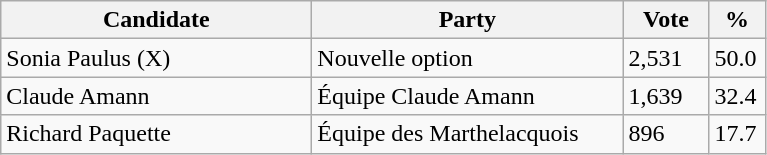<table class="wikitable">
<tr>
<th bgcolor="#DDDDFF" width="200px">Candidate</th>
<th bgcolor="#DDDDFF" width="200px">Party</th>
<th bgcolor="#DDDDFF" width="50px">Vote</th>
<th bgcolor="#DDDDFF" width="30px">%</th>
</tr>
<tr>
<td>Sonia Paulus (X)</td>
<td>Nouvelle option</td>
<td>2,531</td>
<td>50.0</td>
</tr>
<tr>
<td>Claude Amann</td>
<td>Équipe Claude Amann</td>
<td>1,639</td>
<td>32.4</td>
</tr>
<tr>
<td>Richard Paquette</td>
<td>Équipe des Marthelacquois</td>
<td>896</td>
<td>17.7</td>
</tr>
</table>
